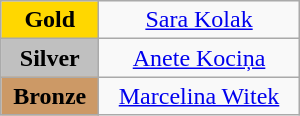<table class="wikitable" style="text-align:center; " width="200px">
<tr>
<td bgcolor="gold"><strong>Gold</strong></td>
<td><a href='#'>Sara Kolak</a><br>  <small><em></em></small></td>
</tr>
<tr>
<td bgcolor="silver"><strong>Silver</strong></td>
<td><a href='#'>Anete Kociņa</a><br>  <small><em></em></small></td>
</tr>
<tr>
<td bgcolor="CC9966"><strong>Bronze</strong></td>
<td><a href='#'>Marcelina Witek</a><br>  <small><em></em></small></td>
</tr>
</table>
